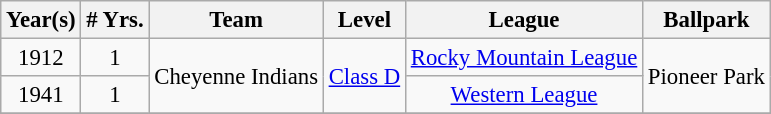<table class="wikitable" style="text-align:center; font-size: 95%;">
<tr>
<th>Year(s)</th>
<th># Yrs.</th>
<th>Team</th>
<th>Level</th>
<th>League</th>
<th>Ballpark</th>
</tr>
<tr>
<td>1912</td>
<td>1</td>
<td rowspan=2>Cheyenne Indians</td>
<td rowspan=2><a href='#'>Class D</a></td>
<td><a href='#'>Rocky Mountain League</a></td>
<td rowspan=2>Pioneer Park</td>
</tr>
<tr>
<td>1941</td>
<td>1</td>
<td><a href='#'>Western League</a></td>
</tr>
<tr>
</tr>
</table>
